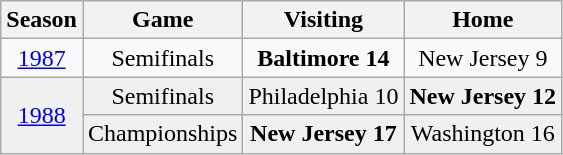<table class="wikitable">
<tr>
<th>Season</th>
<th>Game</th>
<th>Visiting</th>
<th>Home</th>
</tr>
<tr ALIGN=center>
<td><a href='#'>1987</a></td>
<td>Semifinals</td>
<td><strong>Baltimore 14</strong></td>
<td>New Jersey 9</td>
</tr>
<tr ALIGN=center bgcolor="#f0f0f0">
<td rowspan="2"><a href='#'>1988</a></td>
<td>Semifinals</td>
<td>Philadelphia 10</td>
<td><strong>New Jersey 12</strong></td>
</tr>
<tr ALIGN=center bgcolor="#f0f0f0">
<td>Championships</td>
<td><strong>New Jersey 17</strong></td>
<td>Washington 16</td>
</tr>
</table>
